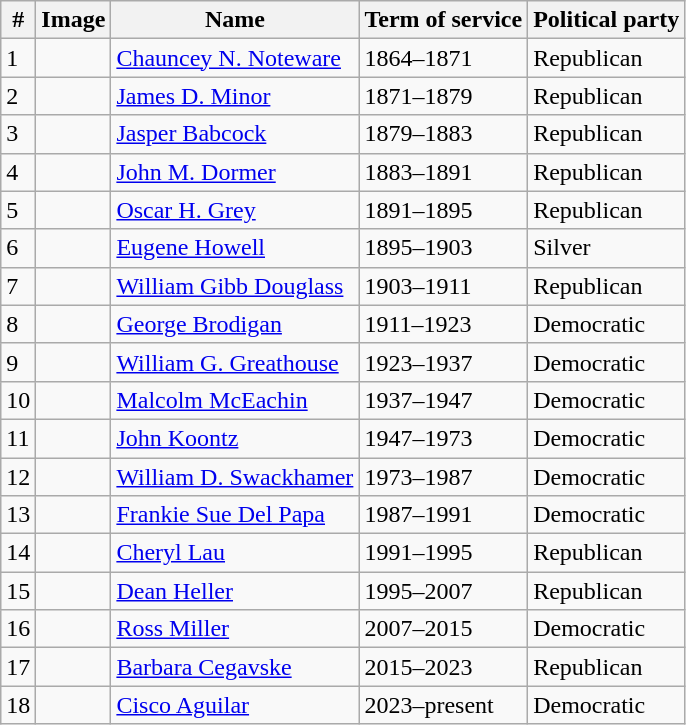<table class="wikitable sortable">
<tr>
<th>#</th>
<th>Image</th>
<th>Name</th>
<th>Term of service</th>
<th>Political party</th>
</tr>
<tr>
<td>1</td>
<td></td>
<td><a href='#'>Chauncey N. Noteware</a></td>
<td>1864–1871</td>
<td>Republican</td>
</tr>
<tr>
<td>2</td>
<td></td>
<td><a href='#'>James D. Minor</a></td>
<td>1871–1879</td>
<td>Republican</td>
</tr>
<tr>
<td>3</td>
<td></td>
<td><a href='#'>Jasper Babcock</a></td>
<td>1879–1883</td>
<td>Republican</td>
</tr>
<tr>
<td>4</td>
<td></td>
<td><a href='#'>John M. Dormer</a></td>
<td>1883–1891</td>
<td>Republican</td>
</tr>
<tr>
<td>5</td>
<td></td>
<td><a href='#'>Oscar H. Grey</a></td>
<td>1891–1895</td>
<td>Republican</td>
</tr>
<tr>
<td>6</td>
<td></td>
<td><a href='#'>Eugene Howell</a></td>
<td>1895–1903</td>
<td>Silver</td>
</tr>
<tr>
<td>7</td>
<td></td>
<td><a href='#'>William Gibb Douglass</a></td>
<td>1903–1911</td>
<td>Republican</td>
</tr>
<tr>
<td>8</td>
<td></td>
<td><a href='#'>George Brodigan</a></td>
<td>1911–1923</td>
<td>Democratic</td>
</tr>
<tr>
<td>9</td>
<td></td>
<td><a href='#'>William G. Greathouse</a></td>
<td>1923–1937</td>
<td>Democratic</td>
</tr>
<tr>
<td>10</td>
<td></td>
<td><a href='#'>Malcolm McEachin</a></td>
<td>1937–1947</td>
<td>Democratic</td>
</tr>
<tr>
<td>11</td>
<td></td>
<td><a href='#'>John Koontz</a></td>
<td>1947–1973</td>
<td>Democratic</td>
</tr>
<tr>
<td>12</td>
<td></td>
<td><a href='#'>William D. Swackhamer</a></td>
<td>1973–1987</td>
<td>Democratic</td>
</tr>
<tr>
<td>13</td>
<td></td>
<td><a href='#'>Frankie Sue Del Papa</a></td>
<td>1987–1991</td>
<td>Democratic</td>
</tr>
<tr>
<td>14</td>
<td></td>
<td><a href='#'>Cheryl Lau</a></td>
<td>1991–1995</td>
<td>Republican</td>
</tr>
<tr>
<td>15</td>
<td></td>
<td><a href='#'>Dean Heller</a></td>
<td>1995–2007</td>
<td>Republican</td>
</tr>
<tr>
<td>16</td>
<td></td>
<td><a href='#'>Ross Miller</a></td>
<td>2007–2015</td>
<td>Democratic</td>
</tr>
<tr>
<td>17</td>
<td></td>
<td><a href='#'>Barbara Cegavske</a></td>
<td>2015–2023</td>
<td>Republican</td>
</tr>
<tr>
<td>18</td>
<td></td>
<td><a href='#'>Cisco Aguilar</a></td>
<td>2023–present</td>
<td>Democratic</td>
</tr>
</table>
